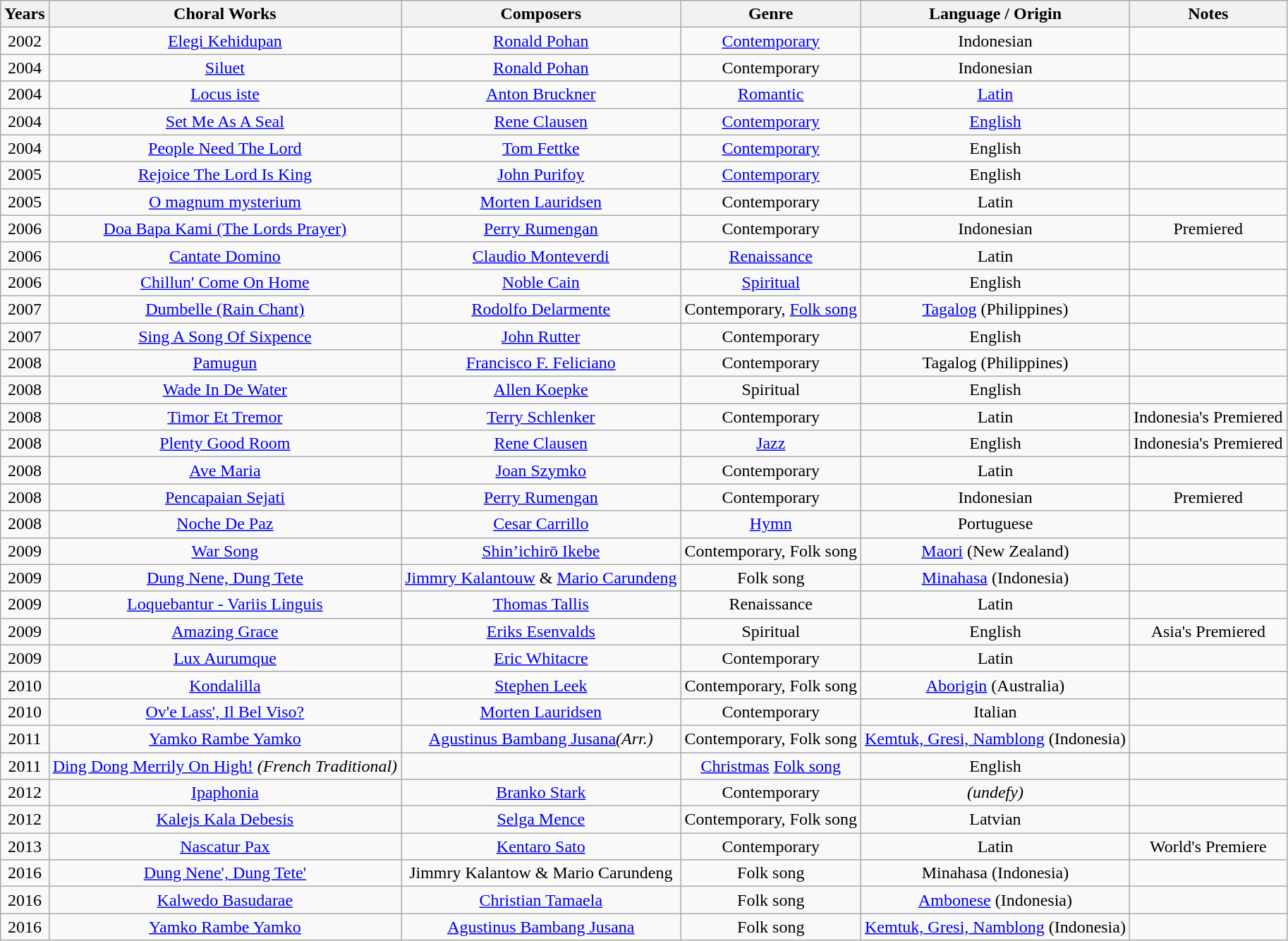<table class="wikitable" style="text-align:center;">
<tr>
<th>Years</th>
<th>Choral Works</th>
<th>Composers</th>
<th>Genre</th>
<th>Language / Origin</th>
<th>Notes</th>
</tr>
<tr>
<td>2002</td>
<td><a href='#'>Elegi Kehidupan</a></td>
<td><a href='#'>Ronald Pohan</a></td>
<td><a href='#'>Contemporary</a></td>
<td>Indonesian</td>
<td></td>
</tr>
<tr>
<td>2004</td>
<td><a href='#'>Siluet</a></td>
<td><a href='#'>Ronald Pohan</a></td>
<td>Contemporary</td>
<td>Indonesian</td>
<td></td>
</tr>
<tr>
<td>2004</td>
<td><a href='#'>Locus iste</a></td>
<td><a href='#'>Anton Bruckner</a></td>
<td><a href='#'>Romantic</a></td>
<td><a href='#'>Latin</a></td>
<td></td>
</tr>
<tr>
<td>2004</td>
<td><a href='#'>Set Me As A Seal</a></td>
<td><a href='#'>Rene Clausen</a></td>
<td><a href='#'>Contemporary</a></td>
<td><a href='#'>English</a></td>
<td></td>
</tr>
<tr>
<td>2004</td>
<td><a href='#'>People Need The Lord</a></td>
<td><a href='#'>Tom Fettke</a></td>
<td><a href='#'>Contemporary</a></td>
<td>English</td>
<td></td>
</tr>
<tr>
<td>2005</td>
<td><a href='#'>Rejoice The Lord Is King</a></td>
<td><a href='#'>John Purifoy</a></td>
<td><a href='#'>Contemporary</a></td>
<td>English</td>
<td></td>
</tr>
<tr>
<td>2005</td>
<td><a href='#'>O magnum mysterium</a></td>
<td><a href='#'>Morten Lauridsen</a></td>
<td>Contemporary</td>
<td>Latin</td>
<td></td>
</tr>
<tr>
<td>2006</td>
<td><a href='#'>Doa Bapa Kami (The Lords Prayer)</a></td>
<td><a href='#'>Perry Rumengan</a></td>
<td>Contemporary</td>
<td>Indonesian</td>
<td>Premiered</td>
</tr>
<tr>
<td>2006</td>
<td><a href='#'>Cantate Domino</a></td>
<td><a href='#'>Claudio Monteverdi</a></td>
<td><a href='#'>Renaissance</a></td>
<td>Latin</td>
<td></td>
</tr>
<tr>
<td>2006</td>
<td><a href='#'>Chillun' Come On Home</a></td>
<td><a href='#'>Noble Cain</a></td>
<td><a href='#'>Spiritual</a></td>
<td>English</td>
<td></td>
</tr>
<tr>
<td>2007</td>
<td><a href='#'>Dumbelle (Rain Chant)</a></td>
<td><a href='#'>Rodolfo Delarmente</a></td>
<td>Contemporary, <a href='#'>Folk song</a></td>
<td><a href='#'>Tagalog</a> (Philippines)</td>
<td></td>
</tr>
<tr>
<td>2007</td>
<td><a href='#'>Sing A Song Of Sixpence</a></td>
<td><a href='#'>John Rutter</a></td>
<td>Contemporary</td>
<td>English</td>
<td></td>
</tr>
<tr>
<td>2008</td>
<td><a href='#'>Pamugun</a></td>
<td><a href='#'>Francisco F. Feliciano</a></td>
<td>Contemporary</td>
<td>Tagalog (Philippines)</td>
<td></td>
</tr>
<tr>
<td>2008</td>
<td><a href='#'>Wade In De Water</a></td>
<td><a href='#'>Allen Koepke</a></td>
<td>Spiritual</td>
<td>English</td>
<td></td>
</tr>
<tr>
<td>2008</td>
<td><a href='#'>Timor Et Tremor</a></td>
<td><a href='#'>Terry Schlenker</a></td>
<td>Contemporary</td>
<td>Latin</td>
<td>Indonesia's Premiered</td>
</tr>
<tr>
<td>2008</td>
<td><a href='#'>Plenty Good Room</a></td>
<td><a href='#'>Rene Clausen</a></td>
<td><a href='#'>Jazz</a></td>
<td>English</td>
<td>Indonesia's Premiered</td>
</tr>
<tr>
<td>2008</td>
<td><a href='#'>Ave Maria</a></td>
<td><a href='#'>Joan Szymko</a></td>
<td>Contemporary</td>
<td>Latin</td>
<td></td>
</tr>
<tr>
<td>2008</td>
<td><a href='#'>Pencapaian Sejati</a></td>
<td><a href='#'>Perry Rumengan</a></td>
<td>Contemporary</td>
<td>Indonesian</td>
<td>Premiered</td>
</tr>
<tr>
<td>2008</td>
<td><a href='#'>Noche De Paz</a></td>
<td><a href='#'>Cesar Carrillo</a></td>
<td><a href='#'>Hymn</a></td>
<td>Portuguese</td>
<td></td>
</tr>
<tr>
<td>2009</td>
<td><a href='#'>War Song</a></td>
<td><a href='#'>Shin’ichirō Ikebe</a></td>
<td>Contemporary, Folk song</td>
<td><a href='#'>Maori</a> (New Zealand)</td>
<td></td>
</tr>
<tr>
<td>2009</td>
<td><a href='#'>Dung Nene, Dung Tete</a></td>
<td><a href='#'>Jimmry Kalantouw</a> & <a href='#'>Mario Carundeng</a></td>
<td>Folk song</td>
<td><a href='#'>Minahasa</a> (Indonesia)</td>
<td></td>
</tr>
<tr>
<td>2009</td>
<td><a href='#'>Loquebantur - Variis Linguis</a></td>
<td><a href='#'>Thomas Tallis</a></td>
<td>Renaissance</td>
<td>Latin</td>
<td></td>
</tr>
<tr>
<td>2009</td>
<td><a href='#'>Amazing Grace</a></td>
<td><a href='#'>Eriks Esenvalds</a></td>
<td>Spiritual</td>
<td>English</td>
<td>Asia's Premiered</td>
</tr>
<tr>
<td>2009</td>
<td><a href='#'>Lux Aurumque</a></td>
<td><a href='#'>Eric Whitacre</a></td>
<td>Contemporary</td>
<td>Latin</td>
<td></td>
</tr>
<tr>
<td>2010</td>
<td><a href='#'>Kondalilla</a></td>
<td><a href='#'>Stephen Leek</a></td>
<td>Contemporary, Folk song</td>
<td><a href='#'>Aborigin</a> (Australia)</td>
<td></td>
</tr>
<tr>
<td>2010</td>
<td><a href='#'>Ov'e Lass', Il Bel Viso?</a></td>
<td><a href='#'>Morten Lauridsen</a></td>
<td>Contemporary</td>
<td>Italian</td>
<td></td>
</tr>
<tr>
<td>2011</td>
<td><a href='#'>Yamko Rambe Yamko</a></td>
<td><a href='#'>Agustinus Bambang Jusana</a><em>(Arr.)</em></td>
<td>Contemporary, Folk song</td>
<td><a href='#'>Kemtuk, Gresi, Namblong</a> (Indonesia)</td>
<td></td>
</tr>
<tr>
<td>2011</td>
<td><a href='#'>Ding Dong Merrily On High!</a> <em>(French Traditional)</em></td>
<td></td>
<td><a href='#'>Christmas</a> <a href='#'>Folk song</a></td>
<td>English</td>
<td></td>
</tr>
<tr>
<td>2012</td>
<td><a href='#'>Ipaphonia</a></td>
<td><a href='#'>Branko Stark</a></td>
<td>Contemporary</td>
<td><em>(undefy)</em></td>
<td></td>
</tr>
<tr>
<td>2012</td>
<td><a href='#'>Kalejs Kala Debesis</a></td>
<td><a href='#'>Selga Mence</a></td>
<td>Contemporary, Folk song</td>
<td>Latvian</td>
<td></td>
</tr>
<tr>
<td>2013</td>
<td><a href='#'>Nascatur Pax</a></td>
<td><a href='#'>Kentaro Sato</a></td>
<td>Contemporary</td>
<td>Latin</td>
<td>World's Premiere</td>
</tr>
<tr>
<td>2016</td>
<td><a href='#'>Dung Nene', Dung Tete'</a></td>
<td>Jimmry Kalantow & Mario Carundeng</td>
<td>Folk song</td>
<td>Minahasa (Indonesia)</td>
<td></td>
</tr>
<tr>
<td>2016</td>
<td><a href='#'>Kalwedo Basudarae</a></td>
<td><a href='#'>Christian Tamaela</a></td>
<td>Folk song</td>
<td><a href='#'>Ambonese</a> (Indonesia)</td>
<td></td>
</tr>
<tr>
<td>2016</td>
<td><a href='#'>Yamko Rambe Yamko</a></td>
<td><a href='#'>Agustinus Bambang Jusana</a></td>
<td>Folk song</td>
<td><a href='#'>Kemtuk, Gresi, Namblong</a> (Indonesia)</td>
<td></td>
</tr>
</table>
